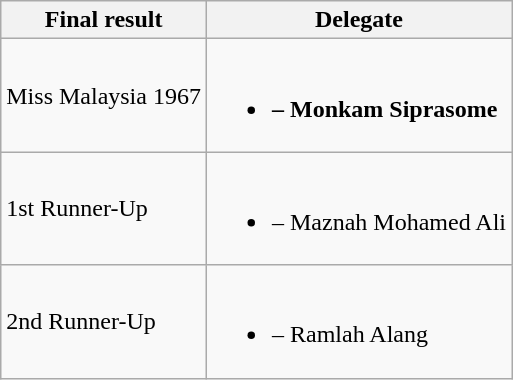<table class="wikitable">
<tr>
<th>Final result</th>
<th>Delegate</th>
</tr>
<tr>
<td>Miss Malaysia 1967</td>
<td><br><ul><li><strong> – Monkam Siprasome</strong></li></ul></td>
</tr>
<tr>
<td>1st Runner-Up</td>
<td><br><ul><li> – Maznah Mohamed Ali</li></ul></td>
</tr>
<tr>
<td>2nd Runner-Up</td>
<td><br><ul><li> – Ramlah Alang</li></ul></td>
</tr>
</table>
